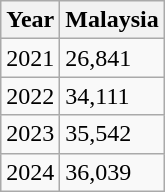<table class="wikitable">
<tr>
<th>Year</th>
<th>Malaysia</th>
</tr>
<tr>
<td>2021</td>
<td>26,841</td>
</tr>
<tr>
<td>2022</td>
<td>34,111</td>
</tr>
<tr>
<td>2023</td>
<td>35,542</td>
</tr>
<tr>
<td>2024</td>
<td>36,039</td>
</tr>
</table>
